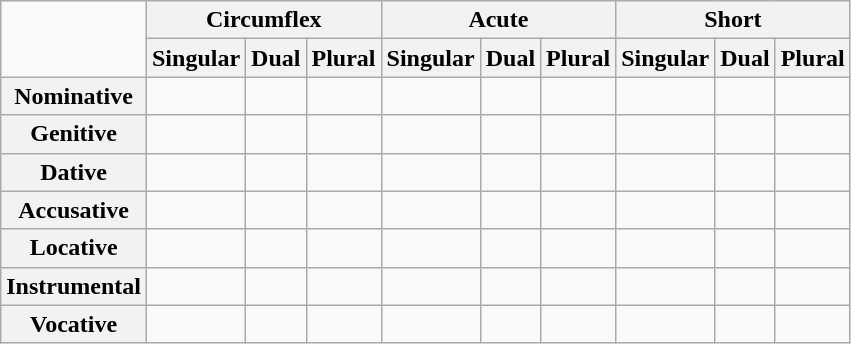<table class="wikitable">
<tr>
<td rowspan="2"></td>
<th colspan="3">Circumflex</th>
<th colspan="3">Acute</th>
<th colspan="3">Short</th>
</tr>
<tr>
<th>Singular</th>
<th>Dual</th>
<th>Plural</th>
<th>Singular</th>
<th>Dual</th>
<th>Plural</th>
<th>Singular</th>
<th>Dual</th>
<th>Plural</th>
</tr>
<tr>
<th>Nominative</th>
<td></td>
<td></td>
<td></td>
<td></td>
<td></td>
<td></td>
<td></td>
<td></td>
<td></td>
</tr>
<tr>
<th>Genitive</th>
<td></td>
<td></td>
<td></td>
<td></td>
<td></td>
<td></td>
<td></td>
<td></td>
<td></td>
</tr>
<tr>
<th>Dative</th>
<td></td>
<td></td>
<td></td>
<td></td>
<td></td>
<td></td>
<td></td>
<td></td>
<td></td>
</tr>
<tr>
<th>Accusative</th>
<td></td>
<td></td>
<td></td>
<td></td>
<td></td>
<td></td>
<td></td>
<td></td>
<td></td>
</tr>
<tr>
<th>Locative</th>
<td></td>
<td></td>
<td></td>
<td></td>
<td></td>
<td></td>
<td></td>
<td></td>
<td></td>
</tr>
<tr>
<th>Instrumental</th>
<td></td>
<td></td>
<td></td>
<td></td>
<td></td>
<td></td>
<td></td>
<td></td>
<td></td>
</tr>
<tr>
<th>Vocative</th>
<td></td>
<td></td>
<td></td>
<td></td>
<td></td>
<td></td>
<td></td>
<td></td>
<td></td>
</tr>
</table>
